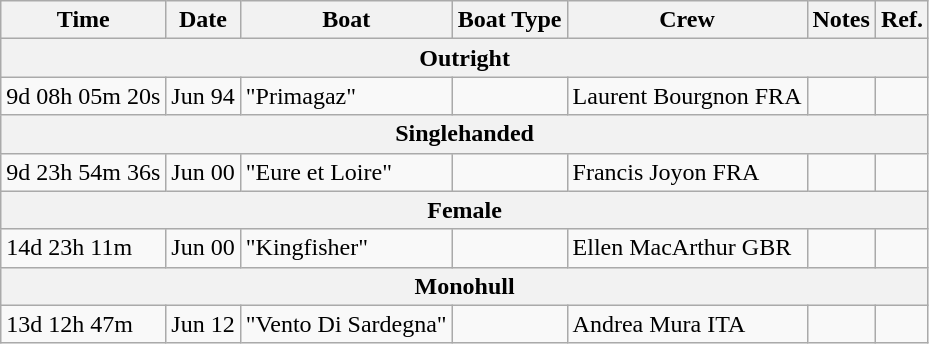<table class="wikitable sortable">
<tr>
<th>Time</th>
<th>Date</th>
<th>Boat</th>
<th>Boat Type</th>
<th>Crew</th>
<th>Notes</th>
<th>Ref.</th>
</tr>
<tr>
<th colspan=7>Outright</th>
</tr>
<tr>
<td>9d 08h 05m 20s</td>
<td>Jun 94</td>
<td>"Primagaz"</td>
<td></td>
<td>Laurent Bourgnon	FRA</td>
<td></td>
<td></td>
</tr>
<tr>
<th colspan=7>Singlehanded</th>
</tr>
<tr>
<td>9d 23h 54m 36s</td>
<td>Jun 00</td>
<td>"Eure et Loire"</td>
<td></td>
<td>Francis Joyon	FRA</td>
<td></td>
<td></td>
</tr>
<tr>
<th colspan=7>Female</th>
</tr>
<tr>
<td>14d 23h 11m</td>
<td>Jun 00</td>
<td>"Kingfisher"</td>
<td></td>
<td>Ellen MacArthur	GBR</td>
<td></td>
<td></td>
</tr>
<tr>
<th colspan=7>Monohull</th>
</tr>
<tr>
<td>13d 12h 47m</td>
<td>Jun 12</td>
<td>"Vento Di Sardegna"</td>
<td></td>
<td>Andrea Mura	ITA</td>
<td></td>
<td></td>
</tr>
</table>
